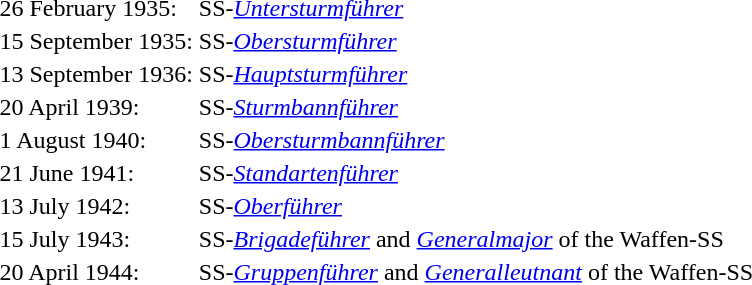<table>
<tr>
<td>26 February 1935:</td>
<td>SS-<em><a href='#'>Untersturmführer</a></em></td>
</tr>
<tr>
<td>15 September 1935:</td>
<td>SS-<em><a href='#'>Obersturmführer</a></em></td>
</tr>
<tr>
<td>13 September 1936:</td>
<td>SS-<em><a href='#'>Hauptsturmführer</a></em></td>
</tr>
<tr>
<td>20 April 1939:</td>
<td>SS-<em><a href='#'>Sturmbannführer</a></em></td>
</tr>
<tr>
<td>1 August 1940:</td>
<td>SS-<em><a href='#'>Obersturmbannführer</a></em></td>
</tr>
<tr>
<td>21 June 1941:</td>
<td>SS-<em><a href='#'>Standartenführer</a></em></td>
</tr>
<tr>
<td>13 July 1942:</td>
<td>SS-<em><a href='#'>Oberführer</a></em></td>
</tr>
<tr>
<td>15 July 1943:</td>
<td>SS-<em><a href='#'>Brigadeführer</a></em> and <em><a href='#'>Generalmajor</a></em> of the Waffen-SS</td>
</tr>
<tr>
<td>20 April 1944:</td>
<td>SS-<em><a href='#'>Gruppenführer</a></em> and <em><a href='#'>Generalleutnant</a></em> of the Waffen-SS</td>
</tr>
</table>
